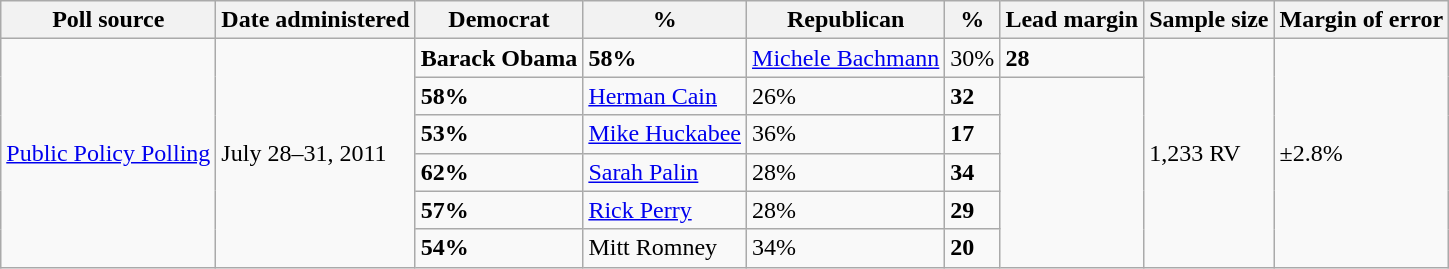<table class="wikitable">
<tr valign=bottom>
<th>Poll source</th>
<th>Date administered</th>
<th>Democrat</th>
<th>%</th>
<th>Republican</th>
<th>%</th>
<th>Lead margin</th>
<th>Sample size</th>
<th>Margin of error</th>
</tr>
<tr>
<td rowspan=6><a href='#'>Public Policy Polling</a></td>
<td rowspan=6>July 28–31, 2011</td>
<td><strong>Barack Obama</strong></td>
<td><strong>58%</strong></td>
<td><a href='#'>Michele Bachmann</a></td>
<td>30%</td>
<td><strong>28</strong></td>
<td rowspan=6>1,233 RV</td>
<td rowspan=6>±2.8%</td>
</tr>
<tr>
<td><strong>58%</strong></td>
<td><a href='#'>Herman Cain</a></td>
<td>26%</td>
<td><strong>32</strong></td>
</tr>
<tr>
<td><strong>53%</strong></td>
<td><a href='#'>Mike Huckabee</a></td>
<td>36%</td>
<td><strong>17</strong></td>
</tr>
<tr>
<td><strong>62%</strong></td>
<td><a href='#'>Sarah Palin</a></td>
<td>28%</td>
<td><strong>34</strong></td>
</tr>
<tr>
<td><strong>57%</strong></td>
<td><a href='#'>Rick Perry</a></td>
<td>28%</td>
<td><strong>29</strong></td>
</tr>
<tr>
<td><strong>54%</strong></td>
<td>Mitt Romney</td>
<td>34%</td>
<td><strong>20</strong></td>
</tr>
</table>
